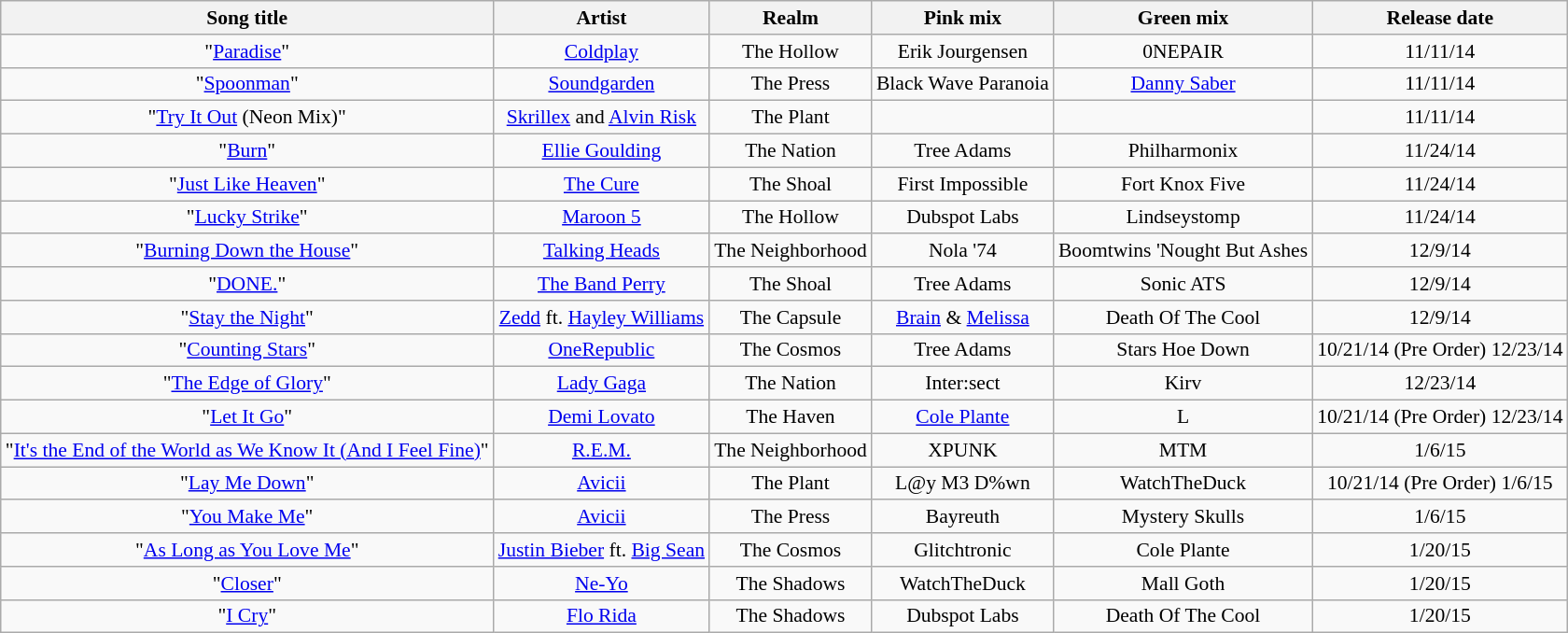<table class="wikitable sortable" style="font-size:90%; text-align:center; margin: 6px;">
<tr>
<th>Song title</th>
<th>Artist</th>
<th>Realm</th>
<th>Pink mix</th>
<th>Green mix</th>
<th>Release date</th>
</tr>
<tr>
<td>"<a href='#'>Paradise</a>"</td>
<td><a href='#'>Coldplay</a></td>
<td>The Hollow</td>
<td>Erik Jourgensen</td>
<td>0NEPAIR</td>
<td>11/11/14</td>
</tr>
<tr>
<td>"<a href='#'>Spoonman</a>"</td>
<td><a href='#'>Soundgarden</a></td>
<td>The Press</td>
<td>Black Wave Paranoia</td>
<td><a href='#'>Danny Saber</a></td>
<td>11/11/14</td>
</tr>
<tr>
<td>"<a href='#'>Try It Out</a> (Neon Mix)"</td>
<td><a href='#'>Skrillex</a> and <a href='#'>Alvin Risk</a></td>
<td>The Plant</td>
<td></td>
<td></td>
<td>11/11/14</td>
</tr>
<tr>
<td>"<a href='#'>Burn</a>"</td>
<td><a href='#'>Ellie Goulding</a></td>
<td>The Nation</td>
<td>Tree Adams</td>
<td>Philharmonix</td>
<td>11/24/14</td>
</tr>
<tr>
<td>"<a href='#'>Just Like Heaven</a>"</td>
<td><a href='#'>The Cure</a></td>
<td>The Shoal</td>
<td>First Impossible</td>
<td>Fort Knox Five</td>
<td>11/24/14</td>
</tr>
<tr>
<td>"<a href='#'>Lucky Strike</a>"</td>
<td><a href='#'>Maroon 5</a></td>
<td>The Hollow</td>
<td>Dubspot Labs</td>
<td>Lindseystomp</td>
<td>11/24/14</td>
</tr>
<tr>
<td>"<a href='#'>Burning Down the House</a>"</td>
<td><a href='#'>Talking Heads</a></td>
<td>The Neighborhood</td>
<td>Nola '74</td>
<td>Boomtwins 'Nought But Ashes</td>
<td>12/9/14</td>
</tr>
<tr>
<td>"<a href='#'>DONE.</a>"</td>
<td><a href='#'>The Band Perry</a></td>
<td>The Shoal</td>
<td>Tree Adams</td>
<td>Sonic ATS</td>
<td>12/9/14</td>
</tr>
<tr>
<td>"<a href='#'>Stay the Night</a>"</td>
<td><a href='#'>Zedd</a> ft. <a href='#'>Hayley Williams</a></td>
<td>The Capsule</td>
<td><a href='#'>Brain</a> & <a href='#'>Melissa</a></td>
<td>Death Of The Cool</td>
<td>12/9/14</td>
</tr>
<tr>
<td>"<a href='#'>Counting Stars</a>"</td>
<td><a href='#'>OneRepublic</a></td>
<td>The Cosmos</td>
<td>Tree Adams</td>
<td>Stars Hoe Down</td>
<td>10/21/14 (Pre Order) 12/23/14</td>
</tr>
<tr>
<td>"<a href='#'>The Edge of Glory</a>"</td>
<td><a href='#'>Lady Gaga</a></td>
<td>The Nation</td>
<td>Inter:sect</td>
<td>Kirv</td>
<td>12/23/14</td>
</tr>
<tr>
<td>"<a href='#'>Let It Go</a>"</td>
<td><a href='#'>Demi Lovato</a></td>
<td>The Haven</td>
<td><a href='#'>Cole Plante</a></td>
<td>L</td>
<td>10/21/14 (Pre Order) 12/23/14</td>
</tr>
<tr>
<td>"<a href='#'>It's the End of the World as We Know It (And I Feel Fine)</a>"</td>
<td><a href='#'>R.E.M.</a></td>
<td>The Neighborhood</td>
<td>XPUNK</td>
<td>MTM</td>
<td>1/6/15</td>
</tr>
<tr>
<td>"<a href='#'>Lay Me Down</a>"</td>
<td><a href='#'>Avicii</a></td>
<td>The Plant</td>
<td>L@y M3 D%wn</td>
<td>WatchTheDuck</td>
<td>10/21/14 (Pre Order) 1/6/15</td>
</tr>
<tr>
<td>"<a href='#'>You Make Me</a>"</td>
<td><a href='#'>Avicii</a></td>
<td>The Press</td>
<td>Bayreuth</td>
<td>Mystery Skulls</td>
<td>1/6/15</td>
</tr>
<tr>
<td>"<a href='#'>As Long as You Love Me</a>"</td>
<td><a href='#'>Justin Bieber</a> ft. <a href='#'>Big Sean</a></td>
<td>The Cosmos</td>
<td>Glitchtronic</td>
<td>Cole Plante</td>
<td>1/20/15</td>
</tr>
<tr>
<td>"<a href='#'>Closer</a>"</td>
<td><a href='#'>Ne-Yo</a></td>
<td>The Shadows</td>
<td>WatchTheDuck</td>
<td>Mall Goth</td>
<td>1/20/15</td>
</tr>
<tr>
<td>"<a href='#'>I Cry</a>"</td>
<td><a href='#'>Flo Rida</a></td>
<td>The Shadows</td>
<td>Dubspot Labs</td>
<td>Death Of The Cool</td>
<td>1/20/15</td>
</tr>
</table>
